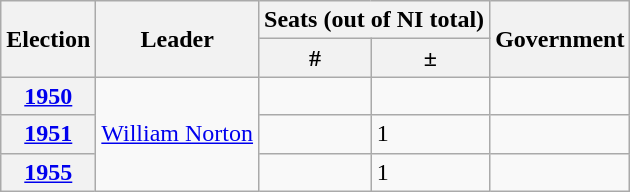<table class="sortable wikitable">
<tr>
<th rowspan=2>Election</th>
<th rowspan=2>Leader</th>
<th colspan=2>Seats (out of NI total)</th>
<th rowspan=2>Government</th>
</tr>
<tr>
<th>#</th>
<th>±</th>
</tr>
<tr>
<th><a href='#'>1950</a></th>
<td rowspan="3"><a href='#'>William Norton</a></td>
<td style="text-align:center;"></td>
<td></td>
<td></td>
</tr>
<tr>
<th><a href='#'>1951</a></th>
<td style="text-align:center;"></td>
<td> 1</td>
<td></td>
</tr>
<tr>
<th><a href='#'>1955</a></th>
<td style="text-align:center;"></td>
<td> 1</td>
<td></td>
</tr>
</table>
